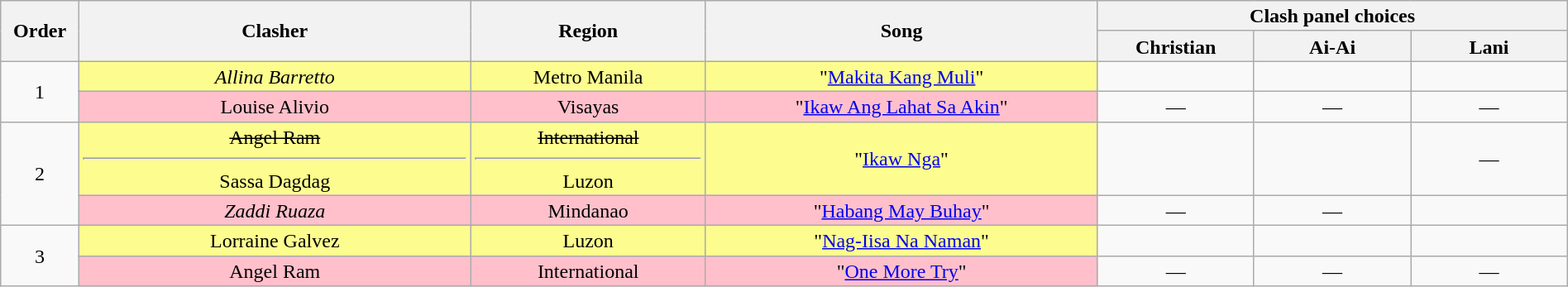<table class="wikitable" style="text-align:center; line-height:17px; width:100%;">
<tr>
<th rowspan="2" width="5%">Order</th>
<th rowspan="2" width="25%">Clasher</th>
<th rowspan="2">Region</th>
<th rowspan="2" width="25%">Song</th>
<th colspan="3" width="30%">Clash panel choices</th>
</tr>
<tr>
<th width="10%">Christian</th>
<th width="10%">Ai-Ai</th>
<th width="10%">Lani</th>
</tr>
<tr>
<td rowspan="2">1</td>
<td style="background:#fdfc8f;"><em>Allina Barretto</em></td>
<td style="background:#fdfc8f;">Metro Manila</td>
<td style="background:#fdfc8f;">"<a href='#'>Makita Kang Muli</a>"</td>
<td><strong></strong></td>
<td><strong></strong></td>
<td><strong></strong></td>
</tr>
<tr>
<td style="background:pink;">Louise Alivio</td>
<td style="background:pink;">Visayas</td>
<td style="background:pink;">"<a href='#'>Ikaw Ang Lahat Sa Akin</a>"</td>
<td>—</td>
<td>—</td>
<td>—</td>
</tr>
<tr>
<td rowspan="2">2</td>
<td style="background:#fdfc8f;"><s>Angel Ram</s><hr>Sassa Dagdag</td>
<td style="background:#fdfc8f;"><s>International</s><hr>Luzon</td>
<td style="background:#fdfc8f;">"<a href='#'>Ikaw Nga</a>"</td>
<td><strong></strong></td>
<td><strong></strong></td>
<td>—</td>
</tr>
<tr>
<td style="background:pink;"><em>Zaddi Ruaza</em></td>
<td style="background:pink;">Mindanao</td>
<td style="background:pink;">"<a href='#'>Habang May Buhay</a>"</td>
<td>—</td>
<td>—</td>
<td><strong></strong></td>
</tr>
<tr>
<td rowspan="2">3</td>
<td style="background:#fdfc8f;">Lorraine Galvez</td>
<td style="background:#fdfc8f;">Luzon</td>
<td style="background:#fdfc8f;">"<a href='#'>Nag-Iisa Na Naman</a>"</td>
<td><strong></strong></td>
<td><strong></strong></td>
<td><strong></strong></td>
</tr>
<tr>
<td style="background:pink;">Angel Ram</td>
<td style="background:pink;">International</td>
<td style="background:pink;">"<a href='#'>One More Try</a>"</td>
<td>—</td>
<td>—</td>
<td>—</td>
</tr>
</table>
